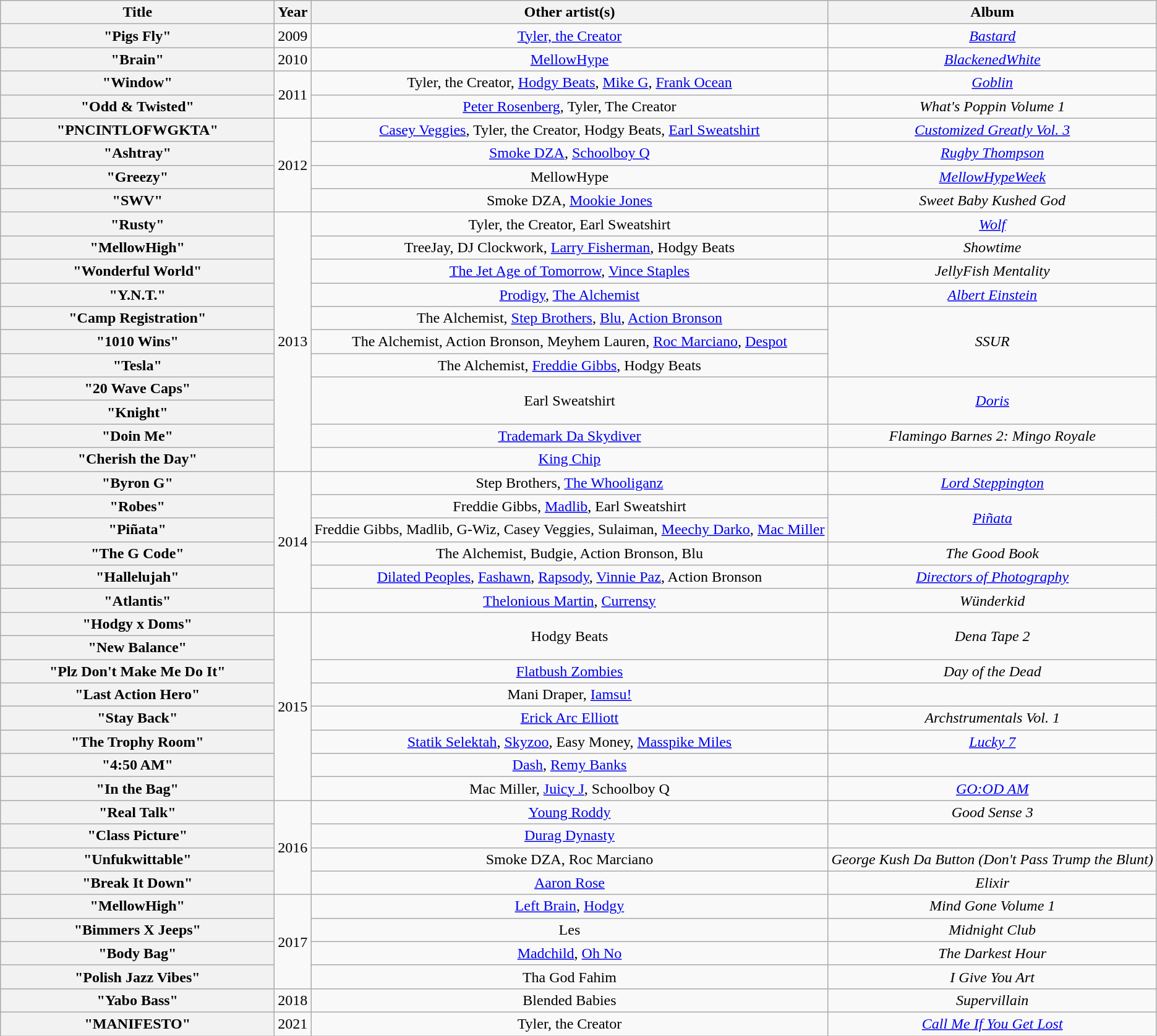<table class="wikitable plainrowheaders" style="text-align:center;">
<tr>
<th scope="col" style="width:18em;">Title</th>
<th scope="col">Year</th>
<th scope="col">Other artist(s)</th>
<th scope="col">Album</th>
</tr>
<tr>
<th scope="row">"Pigs Fly"</th>
<td>2009</td>
<td><a href='#'>Tyler, the Creator</a></td>
<td><em><a href='#'>Bastard</a></em></td>
</tr>
<tr>
<th scope="row">"Brain"</th>
<td>2010</td>
<td><a href='#'>MellowHype</a></td>
<td><em><a href='#'>BlackenedWhite</a></em></td>
</tr>
<tr>
<th scope="row">"Window"</th>
<td rowspan="2">2011</td>
<td>Tyler, the Creator, <a href='#'>Hodgy Beats</a>, <a href='#'>Mike G</a>, <a href='#'>Frank Ocean</a></td>
<td><em><a href='#'>Goblin</a></em></td>
</tr>
<tr>
<th scope="row">"Odd & Twisted"</th>
<td><a href='#'>Peter Rosenberg</a>, Tyler, The Creator</td>
<td><em>What's Poppin Volume 1</em></td>
</tr>
<tr>
<th scope="row">"PNCINTLOFWGKTA"</th>
<td rowspan="4">2012</td>
<td><a href='#'>Casey Veggies</a>, Tyler, the Creator, Hodgy Beats, <a href='#'>Earl Sweatshirt</a></td>
<td><em><a href='#'>Customized Greatly Vol. 3</a></em></td>
</tr>
<tr>
<th scope="row">"Ashtray"</th>
<td><a href='#'>Smoke DZA</a>, <a href='#'>Schoolboy Q</a></td>
<td><em><a href='#'>Rugby Thompson</a></em></td>
</tr>
<tr>
<th scope="row">"Greezy"</th>
<td>MellowHype</td>
<td><em><a href='#'>MellowHypeWeek</a></em></td>
</tr>
<tr>
<th scope="row">"SWV"</th>
<td>Smoke DZA, <a href='#'>Mookie Jones</a></td>
<td><em>Sweet Baby Kushed God</em></td>
</tr>
<tr>
<th scope="row">"Rusty"</th>
<td rowspan="11">2013</td>
<td>Tyler, the Creator, Earl Sweatshirt</td>
<td><em><a href='#'>Wolf</a></em></td>
</tr>
<tr>
<th scope="row">"MellowHigh"</th>
<td>TreeJay, DJ Clockwork, <a href='#'>Larry Fisherman</a>, Hodgy Beats</td>
<td><em>Showtime</em></td>
</tr>
<tr>
<th scope="row">"Wonderful World"</th>
<td><a href='#'>The Jet Age of Tomorrow</a>, <a href='#'>Vince Staples</a></td>
<td><em>JellyFish Mentality</em></td>
</tr>
<tr>
<th scope="row">"Y.N.T."</th>
<td><a href='#'>Prodigy</a>, <a href='#'>The Alchemist</a></td>
<td><em><a href='#'>Albert Einstein</a></em></td>
</tr>
<tr>
<th scope="row">"Camp Registration"</th>
<td>The Alchemist, <a href='#'>Step Brothers</a>, <a href='#'>Blu</a>, <a href='#'>Action Bronson</a></td>
<td rowspan="3"><em>SSUR</em></td>
</tr>
<tr>
<th scope="row">"1010 Wins"</th>
<td>The Alchemist, Action Bronson, Meyhem Lauren, <a href='#'>Roc Marciano</a>, <a href='#'>Despot</a></td>
</tr>
<tr>
<th scope="row">"Tesla"</th>
<td>The Alchemist, <a href='#'>Freddie Gibbs</a>, Hodgy Beats</td>
</tr>
<tr>
<th scope="row">"20 Wave Caps"</th>
<td rowspan="2">Earl Sweatshirt</td>
<td rowspan="2"><em><a href='#'>Doris</a></em></td>
</tr>
<tr>
<th scope="row">"Knight"</th>
</tr>
<tr>
<th scope="row">"Doin Me"</th>
<td><a href='#'>Trademark Da Skydiver</a></td>
<td><em>Flamingo Barnes 2: Mingo Royale</em></td>
</tr>
<tr>
<th scope="row">"Cherish the Day"</th>
<td><a href='#'>King Chip</a></td>
<td></td>
</tr>
<tr>
<th scope="row">"Byron G"</th>
<td rowspan="6">2014</td>
<td>Step Brothers, <a href='#'>The Whooliganz</a></td>
<td><em><a href='#'>Lord Steppington</a></em></td>
</tr>
<tr>
<th scope="row">"Robes"</th>
<td>Freddie Gibbs, <a href='#'>Madlib</a>, Earl Sweatshirt</td>
<td rowspan="2"><em><a href='#'>Piñata</a></em></td>
</tr>
<tr>
<th scope="row">"Piñata"</th>
<td>Freddie Gibbs, Madlib, G-Wiz, Casey Veggies, Sulaiman, <a href='#'>Meechy Darko</a>, <a href='#'>Mac Miller</a></td>
</tr>
<tr>
<th scope="row">"The G Code"</th>
<td>The Alchemist, Budgie, Action Bronson, Blu</td>
<td><em>The Good Book</em></td>
</tr>
<tr>
<th scope="row">"Hallelujah"</th>
<td><a href='#'>Dilated Peoples</a>, <a href='#'>Fashawn</a>, <a href='#'>Rapsody</a>, <a href='#'>Vinnie Paz</a>, Action Bronson</td>
<td><em><a href='#'>Directors of Photography</a></em></td>
</tr>
<tr>
<th scope="row">"Atlantis"</th>
<td><a href='#'>Thelonious Martin</a>, <a href='#'>Currensy</a></td>
<td><em>Wünderkid</em></td>
</tr>
<tr>
<th scope="row">"Hodgy x Doms"</th>
<td rowspan="8">2015</td>
<td rowspan="2">Hodgy Beats</td>
<td rowspan="2"><em>Dena Tape 2</em></td>
</tr>
<tr>
<th scope="row">"New Balance"</th>
</tr>
<tr>
<th scope="row">"Plz Don't Make Me Do It"</th>
<td><a href='#'>Flatbush Zombies</a></td>
<td><em>Day of the Dead</em></td>
</tr>
<tr>
<th scope="row">"Last Action Hero"</th>
<td>Mani Draper, <a href='#'>Iamsu!</a></td>
<td></td>
</tr>
<tr>
<th scope="row">"Stay Back"</th>
<td><a href='#'>Erick Arc Elliott</a></td>
<td><em>Archstrumentals Vol. 1</em></td>
</tr>
<tr>
<th scope="row">"The Trophy Room"</th>
<td><a href='#'>Statik Selektah</a>, <a href='#'>Skyzoo</a>, Easy Money, <a href='#'>Masspike Miles</a></td>
<td><em><a href='#'>Lucky 7</a></em></td>
</tr>
<tr>
<th scope="row">"4:50 AM"</th>
<td><a href='#'>Dash</a>, <a href='#'>Remy Banks</a></td>
<td></td>
</tr>
<tr>
<th scope="row">"In the Bag"</th>
<td>Mac Miller, <a href='#'>Juicy J</a>, Schoolboy Q</td>
<td><em><a href='#'>GO:OD AM</a></em></td>
</tr>
<tr>
<th scope="row">"Real Talk"</th>
<td rowspan="4">2016</td>
<td><a href='#'>Young Roddy</a></td>
<td><em>Good Sense 3</em></td>
</tr>
<tr>
<th scope="row">"Class Picture"</th>
<td><a href='#'>Durag Dynasty</a></td>
<td></td>
</tr>
<tr>
<th scope="row">"Unfukwittable"</th>
<td>Smoke DZA, Roc Marciano</td>
<td><em>George Kush Da Button (Don't Pass Trump the Blunt)</em></td>
</tr>
<tr>
<th scope="row">"Break It Down"</th>
<td><a href='#'>Aaron Rose</a></td>
<td><em>Elixir</em></td>
</tr>
<tr>
<th scope="row">"MellowHigh"</th>
<td rowspan="4">2017</td>
<td><a href='#'>Left Brain</a>, <a href='#'>Hodgy</a></td>
<td><em>Mind Gone Volume 1</em></td>
</tr>
<tr>
<th scope="row">"Bimmers X Jeeps"</th>
<td>Les</td>
<td><em>Midnight Club</em></td>
</tr>
<tr>
<th scope="row">"Body Bag"</th>
<td><a href='#'>Madchild</a>, <a href='#'>Oh No</a></td>
<td><em>The Darkest Hour</em></td>
</tr>
<tr>
<th scope="row">"Polish Jazz Vibes"</th>
<td>Tha God Fahim</td>
<td><em>I Give You Art</em></td>
</tr>
<tr>
<th scope="row">"Yabo Bass"</th>
<td rowspan="1">2018</td>
<td>Blended Babies</td>
<td><em>Supervillain</em></td>
</tr>
<tr>
<th scope="row">"MANIFESTO"</th>
<td rowspan="1">2021</td>
<td>Tyler, the Creator</td>
<td><em><a href='#'>Call Me If You Get Lost</a></em></td>
</tr>
</table>
